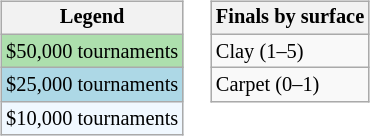<table>
<tr valign=top>
<td><br><table class=wikitable style="font-size:85%">
<tr>
<th>Legend</th>
</tr>
<tr style="background:#addfad;">
<td>$50,000 tournaments</td>
</tr>
<tr style="background:lightblue;">
<td>$25,000 tournaments</td>
</tr>
<tr style="background:#f0f8ff;">
<td>$10,000 tournaments</td>
</tr>
</table>
</td>
<td><br><table class=wikitable style="font-size:85%">
<tr>
<th>Finals by surface</th>
</tr>
<tr>
<td>Clay (1–5)</td>
</tr>
<tr>
<td>Carpet (0–1)</td>
</tr>
</table>
</td>
</tr>
</table>
